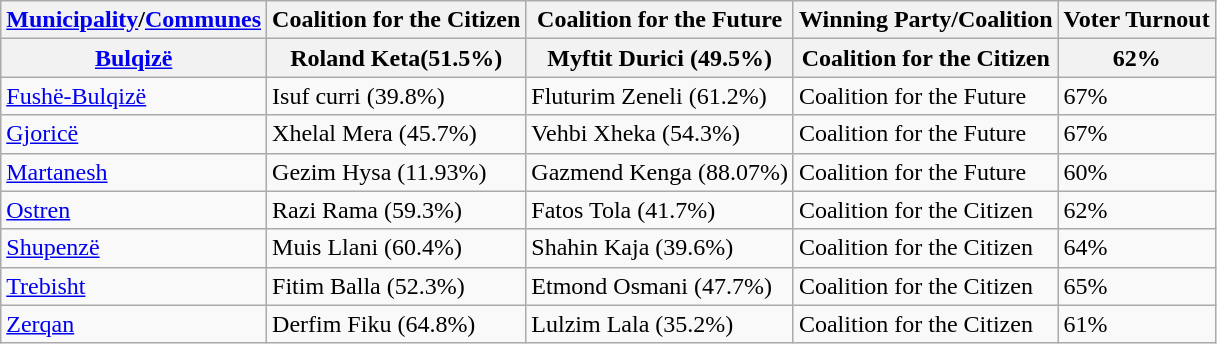<table class="wikitable">
<tr>
<th><a href='#'>Municipality</a>/<a href='#'>Communes</a></th>
<th>Coalition for the Citizen</th>
<th>Coalition for the Future</th>
<th>Winning Party/Coalition</th>
<th>Voter Turnout</th>
</tr>
<tr>
<th><a href='#'>Bulqizë</a></th>
<th>Roland Keta(51.5%)</th>
<th>Myftit Durici (49.5%)</th>
<th>Coalition for the Citizen</th>
<th>62%</th>
</tr>
<tr>
<td><a href='#'>Fushë-Bulqizë</a></td>
<td>Isuf curri (39.8%)</td>
<td>Fluturim Zeneli (61.2%)</td>
<td>Coalition for the Future</td>
<td>67%</td>
</tr>
<tr>
<td><a href='#'>Gjoricë</a></td>
<td>Xhelal Mera (45.7%)</td>
<td>Vehbi Xheka (54.3%)</td>
<td>Coalition for the Future</td>
<td>67%</td>
</tr>
<tr>
<td><a href='#'>Martanesh</a></td>
<td>Gezim Hysa (11.93%)</td>
<td>Gazmend Kenga (88.07%)</td>
<td>Coalition for the Future</td>
<td>60%</td>
</tr>
<tr>
<td><a href='#'>Ostren</a></td>
<td>Razi Rama (59.3%)</td>
<td>Fatos Tola (41.7%)</td>
<td>Coalition for the Citizen</td>
<td>62%</td>
</tr>
<tr>
<td><a href='#'>Shupenzë</a></td>
<td>Muis Llani (60.4%)</td>
<td>Shahin Kaja (39.6%)</td>
<td>Coalition for the Citizen</td>
<td>64%</td>
</tr>
<tr>
<td><a href='#'>Trebisht</a></td>
<td>Fitim Balla (52.3%)</td>
<td>Etmond Osmani (47.7%)</td>
<td>Coalition for the Citizen</td>
<td>65%</td>
</tr>
<tr>
<td><a href='#'>Zerqan</a></td>
<td>Derfim Fiku (64.8%)</td>
<td>Lulzim Lala (35.2%)</td>
<td>Coalition for the Citizen</td>
<td>61%</td>
</tr>
</table>
